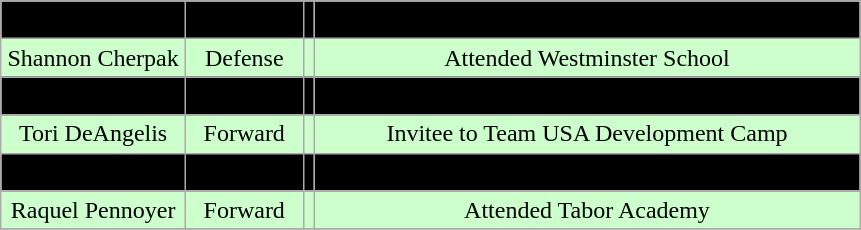<table class="wikitable">
<tr align="center">
</tr>
<tr align="center" bgcolor=" ">
<td>Alicia Barry</td>
<td>Defense</td>
<td></td>
<td>Played for Assabet Valley</td>
</tr>
<tr align="center" bgcolor="#ccffcc">
<td>Shannon Cherpak</td>
<td>Defense</td>
<td></td>
<td>Attended Westminster School</td>
</tr>
<tr align="center" bgcolor=" ">
<td>Taylar Cianfarano</td>
<td>Forward</td>
<td></td>
<td>Member of Team USA U18</td>
</tr>
<tr align="center" bgcolor="#ccffcc">
<td>Tori DeAngelis</td>
<td>Forward</td>
<td></td>
<td>Invitee to Team USA Development Camp</td>
</tr>
<tr align="center" bgcolor=" ">
<td>Rachel Myette</td>
<td>Goaltender</td>
<td></td>
<td>Led Duxbury HS to Massachusetts State Championship</td>
</tr>
<tr align="center" bgcolor="#ccffcc">
<td>Raquel Pennoyer</td>
<td>Forward</td>
<td></td>
<td>Attended Tabor Academy</td>
</tr>
<tr align="center" bgcolor=" ">
</tr>
</table>
